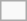<table class="infobox">
<tr>
<td></td>
<td></td>
</tr>
</table>
